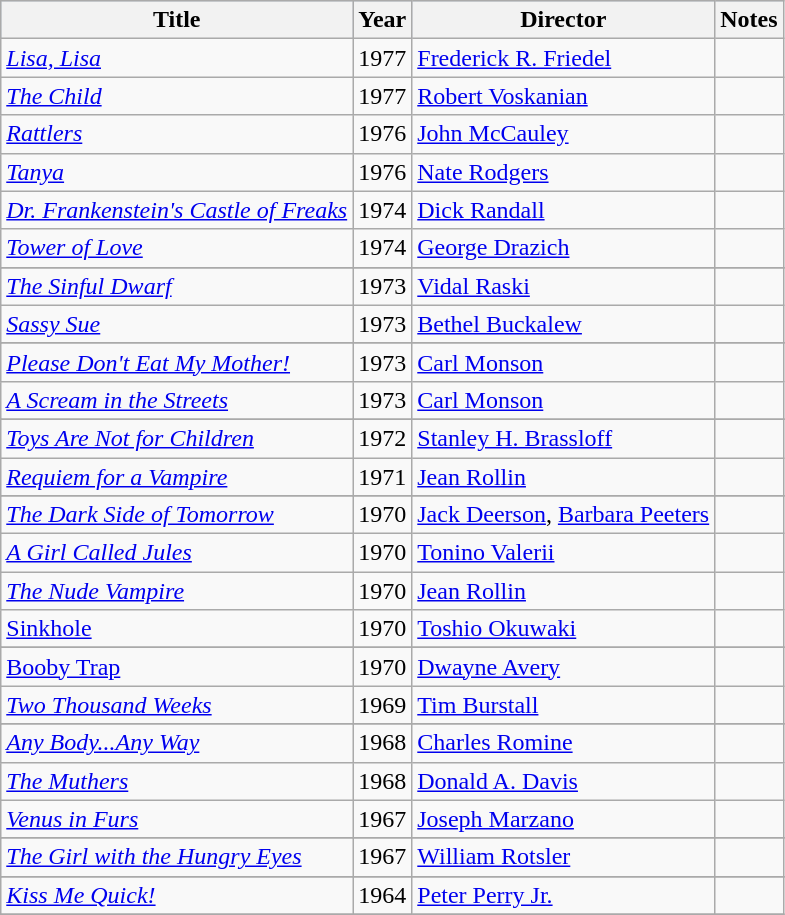<table class="wikitable">
<tr style="background:#b0c4de; text-align:center">
<th>Title </th>
<th>Year</th>
<th>Director </th>
<th>Notes</th>
</tr>
<tr>
<td style="white-space: nowrap;"><em><a href='#'>Lisa, Lisa</a></em></td>
<td>1977</td>
<td style="white-space: nowrap;"><a href='#'>Frederick R. Friedel</a></td>
<td></td>
</tr>
<tr>
<td><em><a href='#'>The Child</a></em></td>
<td>1977</td>
<td><a href='#'>Robert Voskanian</a></td>
<td></td>
</tr>
<tr>
<td><em><a href='#'>Rattlers</a></em></td>
<td>1976</td>
<td><a href='#'>John McCauley</a></td>
<td></td>
</tr>
<tr>
<td><em><a href='#'>Tanya</a></em></td>
<td>1976</td>
<td><a href='#'>Nate Rodgers</a></td>
<td></td>
</tr>
<tr>
<td><em><a href='#'>Dr. Frankenstein's Castle of Freaks</a></em></td>
<td>1974</td>
<td><a href='#'>Dick Randall</a></td>
<td></td>
</tr>
<tr>
<td><em><a href='#'>Tower of Love</a></em></td>
<td>1974</td>
<td><a href='#'>George Drazich</a></td>
<td></td>
</tr>
<tr>
</tr>
<tr>
<td><em><a href='#'>The Sinful Dwarf</a></em></td>
<td>1973</td>
<td><a href='#'>Vidal Raski</a></td>
<td></td>
</tr>
<tr>
<td><em><a href='#'>Sassy Sue </a></em></td>
<td>1973</td>
<td><a href='#'>Bethel Buckalew</a></td>
<td></td>
</tr>
<tr>
</tr>
<tr>
<td><em><a href='#'>Please Don't Eat My Mother! </a></em></td>
<td>1973</td>
<td><a href='#'>Carl Monson</a></td>
<td></td>
</tr>
<tr>
<td><em><a href='#'>A Scream in the Streets</a></em></td>
<td>1973</td>
<td><a href='#'>Carl Monson</a></td>
<td></td>
</tr>
<tr>
</tr>
<tr>
<td><em><a href='#'>Toys Are Not for Children</a></em></td>
<td>1972</td>
<td><a href='#'>Stanley H. Brassloff</a></td>
<td></td>
</tr>
<tr>
<td><em><a href='#'>Requiem for a Vampire</a></em></td>
<td>1971</td>
<td><a href='#'>Jean Rollin</a></td>
<td></td>
</tr>
<tr>
</tr>
<tr>
<td><em><a href='#'>The Dark Side of Tomorrow</a></em></td>
<td>1970</td>
<td><a href='#'>Jack Deerson</a>, <a href='#'>Barbara Peeters</a></td>
<td></td>
</tr>
<tr>
<td><em><a href='#'>A Girl Called Jules</a></em></td>
<td>1970</td>
<td><a href='#'>Tonino Valerii</a></td>
<td></td>
</tr>
<tr>
<td><em><a href='#'>The Nude Vampire</a></em></td>
<td>1970</td>
<td><a href='#'>Jean Rollin</a></td>
<td></td>
</tr>
<tr>
<td><a href='#'>Sinkhole</a></td>
<td>1970</td>
<td><a href='#'>Toshio Okuwaki</a></td>
<td></td>
</tr>
<tr>
</tr>
<tr>
<td><a href='#'>Booby Trap</a></td>
<td>1970</td>
<td><a href='#'>Dwayne Avery</a></td>
<td></td>
</tr>
<tr>
<td><em><a href='#'>Two Thousand Weeks</a></em></td>
<td>1969</td>
<td><a href='#'>Tim Burstall</a></td>
<td></td>
</tr>
<tr>
</tr>
<tr>
<td><em><a href='#'>Any Body...Any Way</a></em></td>
<td>1968</td>
<td><a href='#'>Charles Romine</a></td>
<td></td>
</tr>
<tr>
<td><em><a href='#'>The Muthers</a></em></td>
<td>1968</td>
<td><a href='#'>Donald A. Davis</a></td>
<td></td>
</tr>
<tr>
<td><em><a href='#'>Venus in Furs</a></em></td>
<td>1967</td>
<td><a href='#'>Joseph Marzano</a></td>
<td></td>
</tr>
<tr>
</tr>
<tr>
<td><em><a href='#'>The Girl with the Hungry Eyes</a></em></td>
<td>1967</td>
<td><a href='#'>William Rotsler</a></td>
<td></td>
</tr>
<tr>
</tr>
<tr>
<td><em><a href='#'>Kiss Me Quick! </a></em></td>
<td>1964</td>
<td><a href='#'>Peter Perry Jr.</a></td>
<td></td>
</tr>
<tr>
</tr>
</table>
